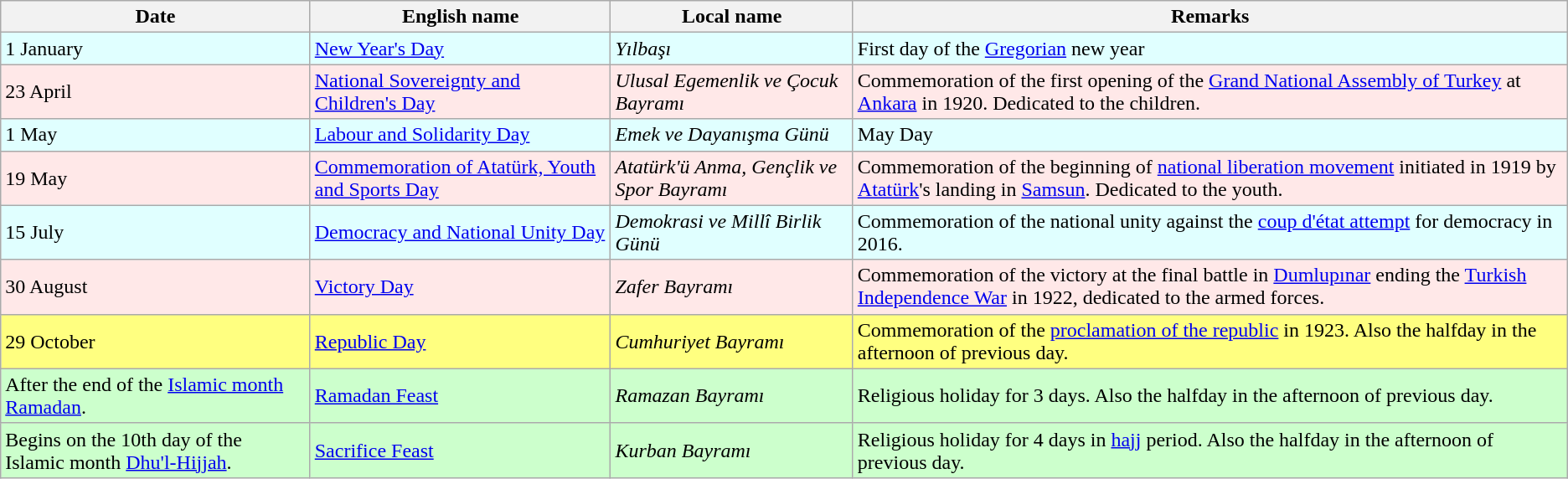<table class="wikitable">
<tr>
<th>Date</th>
<th>English name</th>
<th>Local name</th>
<th>Remarks</th>
</tr>
<tr BGCOLOR=#E0FFFF>
<td>1 January</td>
<td><a href='#'>New Year's Day</a></td>
<td><em>Yılbaşı</em></td>
<td>First day of the <a href='#'>Gregorian</a> new year</td>
</tr>
<tr BGCOLOR=#FFE8E8>
<td>23 April</td>
<td><a href='#'>National Sovereignty and Children's Day</a></td>
<td><em>Ulusal Egemenlik ve Çocuk Bayramı</em></td>
<td>Commemoration of the first opening of the <a href='#'>Grand National Assembly of Turkey</a> at <a href='#'>Ankara</a> in 1920. Dedicated to the children.</td>
</tr>
<tr BGCOLOR=#E0FFFF>
<td>1 May</td>
<td><a href='#'>Labour and Solidarity Day</a></td>
<td><em>Emek ve Dayanışma Günü</em></td>
<td>May Day</td>
</tr>
<tr BGCOLOR=#FFE8E8>
<td>19 May</td>
<td><a href='#'>Commemoration of Atatürk, Youth and Sports Day</a></td>
<td><em>Atatürk'ü Anma, Gençlik ve Spor Bayramı</em></td>
<td>Commemoration of the beginning of <a href='#'>national liberation movement</a> initiated in 1919 by <a href='#'>Atatürk</a>'s landing in <a href='#'>Samsun</a>. Dedicated to the youth.</td>
</tr>
<tr BGCOLOR=#E0FFFF>
<td>15 July</td>
<td><a href='#'>Democracy and National Unity Day</a></td>
<td><em>Demokrasi ve Millî Birlik Günü</em></td>
<td>Commemoration of the national unity against the <a href='#'>coup d'état attempt</a> for democracy in 2016.</td>
</tr>
<tr BGCOLOR=#FFE8E8>
<td>30 August</td>
<td><a href='#'>Victory Day</a></td>
<td><em>Zafer Bayramı</em></td>
<td>Commemoration of the victory at the final battle in <a href='#'>Dumlupınar</a> ending the <a href='#'>Turkish Independence War</a> in 1922, dedicated to the armed forces.</td>
</tr>
<tr BGCOLOR=#FFFF80>
<td>29 October</td>
<td><a href='#'>Republic Day</a></td>
<td><em>Cumhuriyet Bayramı</em></td>
<td>Commemoration of the <a href='#'>proclamation of the republic</a> in 1923. Also the halfday in the afternoon of previous day.</td>
</tr>
<tr BGCOLOR=#CCFFCC>
<td>After the end of the <a href='#'>Islamic month</a> <a href='#'>Ramadan</a>.</td>
<td><a href='#'>Ramadan Feast</a></td>
<td><em>Ramazan Bayramı</em></td>
<td>Religious holiday for 3 days. Also the halfday in the afternoon of previous day.</td>
</tr>
<tr BGCOLOR=#CCFFCC>
<td>Begins on the 10th day of the Islamic month <a href='#'>Dhu'l-Hijjah</a>.</td>
<td><a href='#'>Sacrifice Feast</a></td>
<td><em>Kurban Bayramı</em></td>
<td>Religious holiday for 4 days in <a href='#'>hajj</a> period. Also the halfday in the afternoon of previous day.</td>
</tr>
</table>
